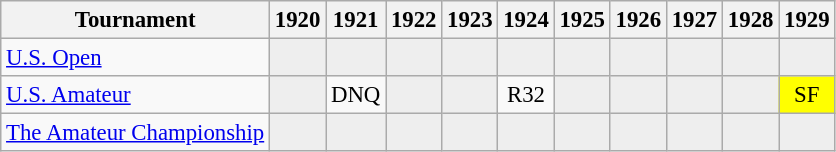<table class="wikitable" style="font-size:95%;text-align:center;">
<tr>
<th>Tournament</th>
<th>1920</th>
<th>1921</th>
<th>1922</th>
<th>1923</th>
<th>1924</th>
<th>1925</th>
<th>1926</th>
<th>1927</th>
<th>1928</th>
<th>1929</th>
</tr>
<tr>
<td align=left><a href='#'>U.S. Open</a></td>
<td style="background:#eeeeee;"></td>
<td style="background:#eeeeee;"></td>
<td style="background:#eeeeee;"></td>
<td style="background:#eeeeee;"></td>
<td style="background:#eeeeee;"></td>
<td style="background:#eeeeee;"></td>
<td style="background:#eeeeee;"></td>
<td style="background:#eeeeee;"></td>
<td style="background:#eeeeee;"></td>
<td style="background:#eeeeee;"></td>
</tr>
<tr>
<td align=left><a href='#'>U.S. Amateur</a></td>
<td style="background:#eeeeee;"></td>
<td>DNQ</td>
<td style="background:#eeeeee;"></td>
<td style="background:#eeeeee;"></td>
<td>R32</td>
<td style="background:#eeeeee;"></td>
<td style="background:#eeeeee;"></td>
<td style="background:#eeeeee;"></td>
<td style="background:#eeeeee;"></td>
<td style="background:yellow;">SF</td>
</tr>
<tr>
<td align=left><a href='#'>The Amateur Championship</a></td>
<td style="background:#eeeeee;"></td>
<td style="background:#eeeeee;"></td>
<td style="background:#eeeeee;"></td>
<td style="background:#eeeeee;"></td>
<td style="background:#eeeeee;"></td>
<td style="background:#eeeeee;"></td>
<td style="background:#eeeeee;"></td>
<td style="background:#eeeeee;"></td>
<td style="background:#eeeeee;"></td>
<td style="background:#eeeeee;"></td>
</tr>
</table>
